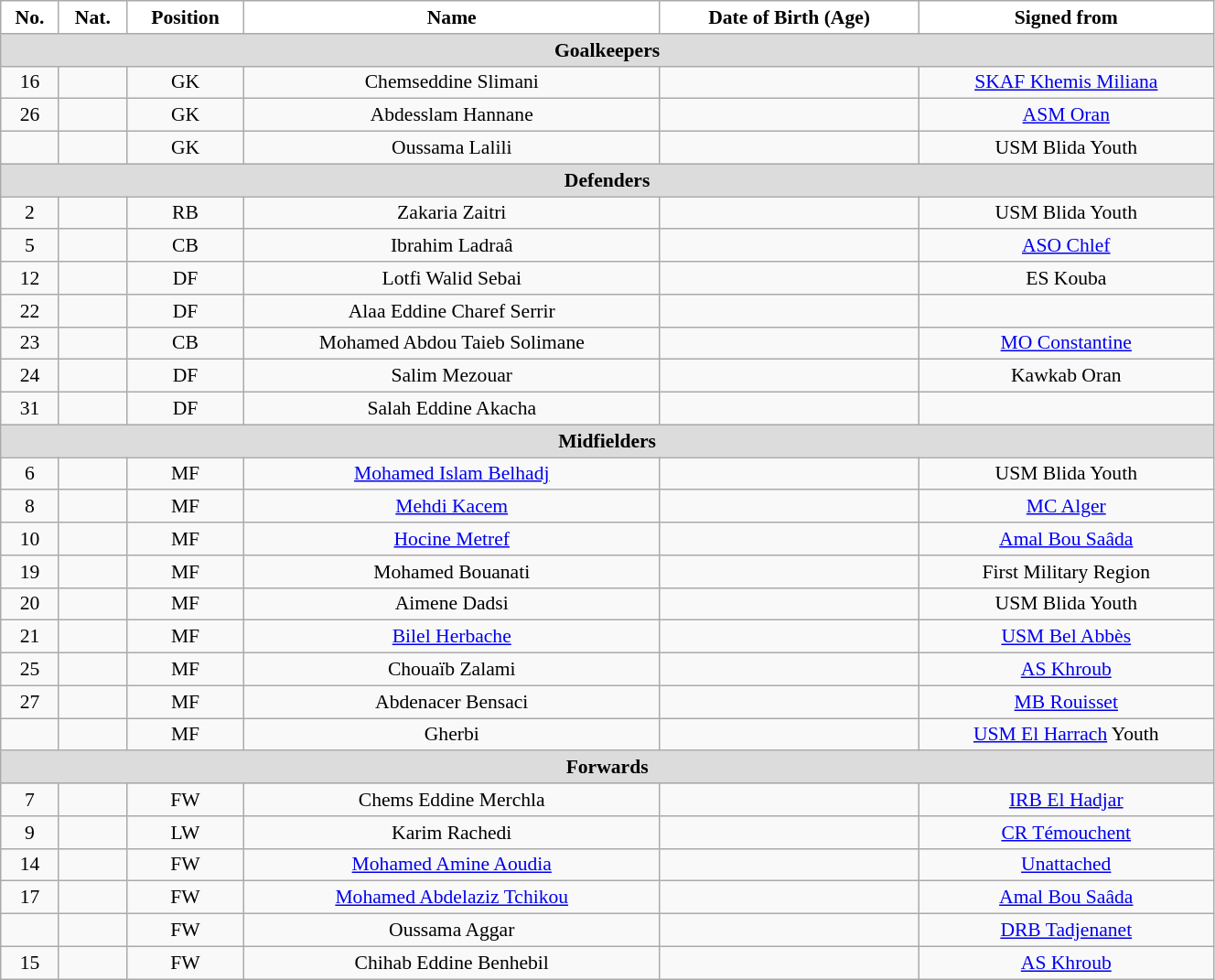<table class="wikitable" style="text-align:center; font-size:90%; width:70%">
<tr>
<th style="background:white; color:black; text-align:center;">No.</th>
<th style="background:white; color:black; text-align:center;">Nat.</th>
<th style="background:white; color:black; text-align:center;">Position</th>
<th style="background:white; color:black; text-align:center;">Name</th>
<th style="background:white; color:black; text-align:center;">Date of Birth (Age)</th>
<th style="background:white; color:black; text-align:center;">Signed from</th>
</tr>
<tr>
<th colspan=10 style="background:#DCDCDC; text-align:center;">Goalkeepers</th>
</tr>
<tr>
<td>16</td>
<td></td>
<td>GK</td>
<td>Chemseddine Slimani</td>
<td></td>
<td><a href='#'>SKAF Khemis Miliana</a></td>
</tr>
<tr>
<td>26</td>
<td></td>
<td>GK</td>
<td>Abdesslam Hannane</td>
<td></td>
<td><a href='#'>ASM Oran</a></td>
</tr>
<tr>
<td></td>
<td></td>
<td>GK</td>
<td>Oussama Lalili</td>
<td></td>
<td>USM Blida Youth</td>
</tr>
<tr>
<th colspan=10 style="background:#DCDCDC; text-align:center;">Defenders</th>
</tr>
<tr>
<td>2</td>
<td></td>
<td>RB</td>
<td>Zakaria Zaitri</td>
<td></td>
<td>USM Blida Youth</td>
</tr>
<tr>
<td>5</td>
<td></td>
<td>CB</td>
<td>Ibrahim Ladraâ</td>
<td></td>
<td><a href='#'>ASO Chlef</a></td>
</tr>
<tr>
<td>12</td>
<td></td>
<td>DF</td>
<td>Lotfi Walid Sebai</td>
<td></td>
<td>ES Kouba</td>
</tr>
<tr>
<td>22</td>
<td></td>
<td>DF</td>
<td>Alaa Eddine Charef Serrir</td>
<td></td>
<td></td>
</tr>
<tr>
<td>23</td>
<td></td>
<td>CB</td>
<td>Mohamed Abdou Taieb Solimane</td>
<td></td>
<td><a href='#'>MO Constantine</a></td>
</tr>
<tr>
<td>24</td>
<td></td>
<td>DF</td>
<td>Salim Mezouar</td>
<td></td>
<td>Kawkab Oran</td>
</tr>
<tr>
<td>31</td>
<td></td>
<td>DF</td>
<td>Salah Eddine Akacha</td>
<td></td>
<td></td>
</tr>
<tr>
<th colspan=10 style="background:#DCDCDC; text-align:center;">Midfielders</th>
</tr>
<tr>
<td>6</td>
<td></td>
<td>MF</td>
<td><a href='#'>Mohamed Islam Belhadj</a></td>
<td></td>
<td>USM Blida Youth</td>
</tr>
<tr>
<td>8</td>
<td></td>
<td>MF</td>
<td><a href='#'>Mehdi Kacem</a></td>
<td></td>
<td><a href='#'>MC Alger</a></td>
</tr>
<tr>
<td>10</td>
<td></td>
<td>MF</td>
<td><a href='#'>Hocine Metref</a></td>
<td></td>
<td><a href='#'>Amal Bou Saâda</a></td>
</tr>
<tr>
<td>19</td>
<td></td>
<td>MF</td>
<td>Mohamed Bouanati</td>
<td></td>
<td>First Military Region</td>
</tr>
<tr>
<td>20</td>
<td></td>
<td>MF</td>
<td>Aimene Dadsi</td>
<td></td>
<td>USM Blida Youth</td>
</tr>
<tr>
<td>21</td>
<td></td>
<td>MF</td>
<td><a href='#'>Bilel Herbache</a></td>
<td></td>
<td><a href='#'>USM Bel Abbès</a></td>
</tr>
<tr>
<td>25</td>
<td></td>
<td>MF</td>
<td>Chouaïb Zalami</td>
<td></td>
<td><a href='#'>AS Khroub</a></td>
</tr>
<tr>
<td>27</td>
<td></td>
<td>MF</td>
<td>Abdenacer Bensaci</td>
<td></td>
<td><a href='#'>MB Rouisset</a></td>
</tr>
<tr>
<td></td>
<td></td>
<td>MF</td>
<td>Gherbi</td>
<td></td>
<td><a href='#'>USM El Harrach</a> Youth</td>
</tr>
<tr>
<th colspan=10 style="background:#DCDCDC; text-align:center;">Forwards</th>
</tr>
<tr>
<td>7</td>
<td></td>
<td>FW</td>
<td>Chems Eddine Merchla</td>
<td></td>
<td><a href='#'>IRB El Hadjar</a></td>
</tr>
<tr>
<td>9</td>
<td></td>
<td>LW</td>
<td>Karim Rachedi</td>
<td></td>
<td><a href='#'>CR Témouchent</a></td>
</tr>
<tr>
<td>14</td>
<td></td>
<td>FW</td>
<td><a href='#'>Mohamed Amine Aoudia</a></td>
<td></td>
<td><a href='#'>Unattached</a></td>
</tr>
<tr>
<td>17</td>
<td></td>
<td>FW</td>
<td><a href='#'>Mohamed Abdelaziz Tchikou</a></td>
<td></td>
<td><a href='#'>Amal Bou Saâda</a></td>
</tr>
<tr>
<td></td>
<td></td>
<td>FW</td>
<td>Oussama Aggar</td>
<td></td>
<td><a href='#'>DRB Tadjenanet</a></td>
</tr>
<tr>
<td>15</td>
<td></td>
<td>FW</td>
<td>Chihab Eddine Benhebil</td>
<td></td>
<td><a href='#'>AS Khroub</a></td>
</tr>
</table>
